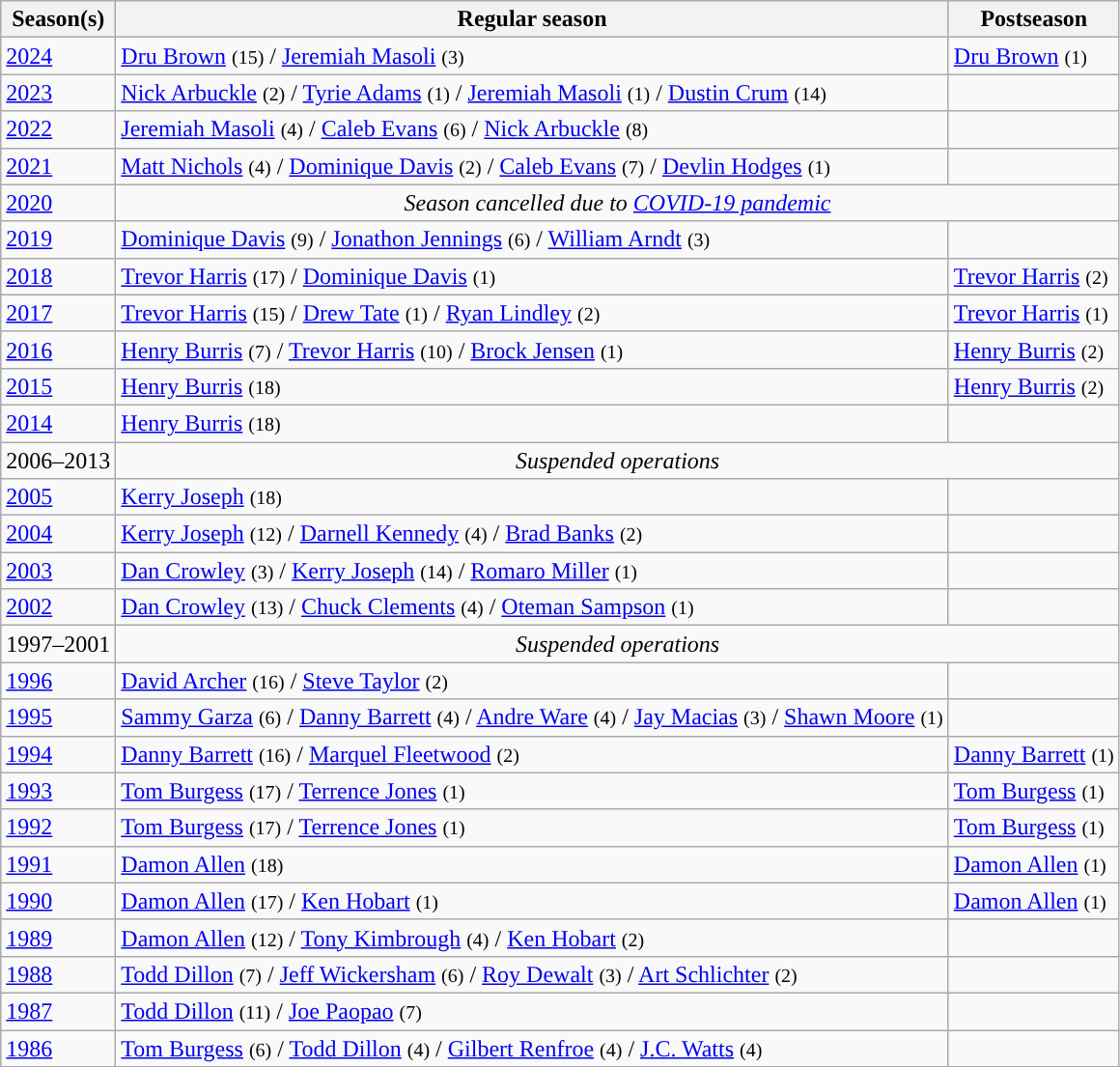<table class="wikitable sortable">
<tr>
<th>Season(s)</th>
<th>Regular season</th>
<th>Postseason</th>
</tr>
<tr>
<td><a href='#'>2024</a></td>
<td><a href='#'>Dru Brown</a> <small>(15)</small> / <a href='#'>Jeremiah Masoli</a> <small>(3)</small></td>
<td><a href='#'>Dru Brown</a> <small>(1)</small></td>
</tr>
<tr>
<td><a href='#'>2023</a></td>
<td><a href='#'>Nick Arbuckle</a> <small>(2)</small> / <a href='#'>Tyrie Adams</a> <small>(1)</small> / <a href='#'>Jeremiah Masoli</a> <small>(1)</small> / <a href='#'>Dustin Crum</a> <small>(14)</small></td>
<td></td>
</tr>
<tr>
<td><a href='#'>2022</a></td>
<td><a href='#'>Jeremiah Masoli</a> <small>(4)</small> / <a href='#'>Caleb Evans</a> <small>(6)</small> / <a href='#'>Nick Arbuckle</a> <small>(8)</small></td>
<td></td>
</tr>
<tr>
<td><a href='#'>2021</a></td>
<td><a href='#'>Matt Nichols</a> <small>(4)</small> / <a href='#'>Dominique Davis</a> <small>(2)</small> / <a href='#'>Caleb Evans</a> <small>(7)</small> / <a href='#'>Devlin Hodges</a> <small>(1)</small></td>
<td></td>
</tr>
<tr>
<td><a href='#'>2020</a></td>
<td align="center" colSpan="2"><em>Season cancelled due to <a href='#'>COVID-19 pandemic</a></em></td>
</tr>
<tr>
<td><a href='#'>2019</a></td>
<td><a href='#'>Dominique Davis</a> <small>(9)</small> / <a href='#'>Jonathon Jennings</a> <small>(6)</small> / <a href='#'>William Arndt</a> <small>(3)</small></td>
<td></td>
</tr>
<tr>
<td><a href='#'>2018</a></td>
<td><a href='#'>Trevor Harris</a> <small>(17)</small> / <a href='#'>Dominique Davis</a> <small>(1)</small></td>
<td><a href='#'>Trevor Harris</a> <small>(2)</small></td>
</tr>
<tr>
<td><a href='#'>2017</a></td>
<td><a href='#'>Trevor Harris</a> <small>(15)</small> / <a href='#'>Drew Tate</a> <small>(1)</small> / <a href='#'>Ryan Lindley</a> <small>(2)</small></td>
<td><a href='#'>Trevor Harris</a> <small>(1)</small></td>
</tr>
<tr>
<td><a href='#'>2016</a></td>
<td><a href='#'>Henry Burris</a> <small>(7)</small> / <a href='#'>Trevor Harris</a> <small>(10)</small> / <a href='#'>Brock Jensen</a> <small>(1)</small></td>
<td><a href='#'>Henry Burris</a> <small>(2)</small></td>
</tr>
<tr>
<td><a href='#'>2015</a></td>
<td><a href='#'>Henry Burris</a> <small>(18)</small></td>
<td><a href='#'>Henry Burris</a> <small>(2)</small></td>
</tr>
<tr>
<td><a href='#'>2014</a></td>
<td><a href='#'>Henry Burris</a> <small>(18)</small></td>
<td></td>
</tr>
<tr>
<td>2006–2013</td>
<td align="center" colSpan="2"><em>Suspended operations</em></td>
</tr>
<tr>
<td><a href='#'>2005</a></td>
<td><a href='#'>Kerry Joseph</a> <small>(18)</small></td>
<td></td>
</tr>
<tr>
<td><a href='#'>2004</a></td>
<td><a href='#'>Kerry Joseph</a> <small>(12)</small> / <a href='#'>Darnell Kennedy</a> <small>(4)</small> / <a href='#'>Brad Banks</a> <small>(2)</small></td>
<td></td>
</tr>
<tr>
<td><a href='#'>2003</a></td>
<td><a href='#'>Dan Crowley</a> <small>(3)</small> / <a href='#'>Kerry Joseph</a> <small>(14)</small> / <a href='#'>Romaro Miller</a> <small>(1)</small></td>
<td></td>
</tr>
<tr>
<td><a href='#'>2002</a></td>
<td><a href='#'>Dan Crowley</a> <small>(13)</small> / <a href='#'>Chuck Clements</a> <small>(4)</small> / <a href='#'>Oteman Sampson</a> <small>(1)</small></td>
<td></td>
</tr>
<tr>
<td>1997–2001</td>
<td align="center" colSpan="2"><em>Suspended operations</em></td>
</tr>
<tr>
<td><a href='#'>1996</a></td>
<td align=left><a href='#'>David Archer</a> <small>(16)</small> / <a href='#'>Steve Taylor</a> <small>(2)</small></td>
<td></td>
</tr>
<tr>
<td><a href='#'>1995</a></td>
<td align=left><a href='#'>Sammy Garza</a> <small>(6)</small> / <a href='#'>Danny Barrett</a> <small>(4)</small> / <a href='#'>Andre Ware</a> <small>(4)</small> / <a href='#'>Jay Macias</a> <small>(3)</small> / <a href='#'>Shawn Moore</a> <small>(1)</small></td>
<td></td>
</tr>
<tr>
<td><a href='#'>1994</a></td>
<td align=left><a href='#'>Danny Barrett</a> <small>(16)</small> / <a href='#'>Marquel Fleetwood</a> <small>(2)</small></td>
<td><a href='#'>Danny Barrett</a> <small>(1)</small></td>
</tr>
<tr>
<td><a href='#'>1993</a></td>
<td align=left><a href='#'>Tom Burgess</a> <small>(17)</small> / <a href='#'>Terrence Jones</a> <small>(1)</small></td>
<td><a href='#'>Tom Burgess</a> <small>(1)</small></td>
</tr>
<tr>
<td><a href='#'>1992</a></td>
<td align=left><a href='#'>Tom Burgess</a> <small>(17)</small> / <a href='#'>Terrence Jones</a> <small>(1)</small></td>
<td><a href='#'>Tom Burgess</a> <small>(1)</small></td>
</tr>
<tr>
<td><a href='#'>1991</a></td>
<td align=left><a href='#'>Damon Allen</a> <small>(18)</small></td>
<td><a href='#'>Damon Allen</a> <small>(1)</small></td>
</tr>
<tr>
<td><a href='#'>1990</a></td>
<td align=left><a href='#'>Damon Allen</a> <small>(17)</small> / <a href='#'>Ken Hobart</a> <small>(1)</small></td>
<td><a href='#'>Damon Allen</a> <small>(1)</small></td>
</tr>
<tr>
<td><a href='#'>1989</a></td>
<td align=left><a href='#'>Damon Allen</a> <small>(12)</small> / <a href='#'>Tony Kimbrough</a> <small>(4)</small> / <a href='#'>Ken Hobart</a> <small>(2)</small></td>
<td></td>
</tr>
<tr>
<td><a href='#'>1988</a></td>
<td align=left><a href='#'>Todd Dillon</a> <small>(7)</small> / <a href='#'>Jeff Wickersham</a> <small>(6)</small> / <a href='#'>Roy Dewalt</a> <small>(3)</small> / <a href='#'>Art Schlichter</a> <small>(2)</small></td>
<td></td>
</tr>
<tr>
<td><a href='#'>1987</a></td>
<td align=left><a href='#'>Todd Dillon</a> <small>(11)</small> / <a href='#'>Joe Paopao</a> <small>(7)</small></td>
<td></td>
</tr>
<tr>
<td><a href='#'>1986</a></td>
<td align=left><a href='#'>Tom Burgess</a> <small>(6)</small> / <a href='#'>Todd Dillon</a> <small>(4)</small> / <a href='#'>Gilbert Renfroe</a> <small>(4)</small> / <a href='#'>J.C. Watts</a> <small>(4)</small></td>
<td></td>
</tr>
<tr>
</tr>
</table>
